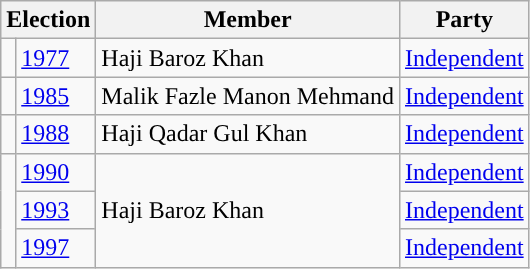<table class="wikitable">
<tr>
<th colspan="2">Election</th>
<th>Member</th>
<th>Party</th>
</tr>
<tr>
<td style="background-color: "></td>
<td><a href='#'>1977</a></td>
<td>Haji Baroz Khan</td>
<td><a href='#'>Independent</a></td>
</tr>
<tr>
<td style="background-color: "></td>
<td><a href='#'>1985</a></td>
<td>Malik Fazle Manon Mehmand</td>
<td><a href='#'>Independent</a></td>
</tr>
<tr>
<td style="background-color: "></td>
<td><a href='#'>1988</a></td>
<td>Haji Qadar Gul Khan</td>
<td><a href='#'>Independent</a></td>
</tr>
<tr>
<td rowspan=3 style="background-color: "></td>
<td><a href='#'>1990</a></td>
<td rowspan=3>Haji Baroz Khan</td>
<td><a href='#'>Independent</a></td>
</tr>
<tr>
<td><a href='#'>1993</a></td>
<td><a href='#'>Independent</a></td>
</tr>
<tr>
<td><a href='#'>1997</a></td>
<td><a href='#'>Independent</a></td>
</tr>
</table>
